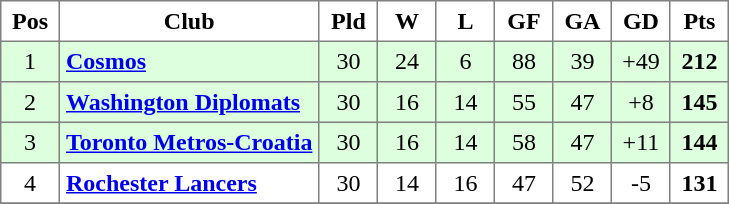<table class="toccolours" border="1" cellpadding="4" cellspacing="0" style="text-align:center; border-collapse: collapse; margin:0;">
<tr>
<th width=30>Pos</th>
<th>Club</th>
<th width=30>Pld</th>
<th width=30>W</th>
<th width=30>L</th>
<th width=30>GF</th>
<th width=30>GA</th>
<th width=30>GD</th>
<th width=30>Pts</th>
</tr>
<tr bgcolor="#ddffdd">
<td>1</td>
<td align=left><strong><a href='#'>Cosmos</a></strong></td>
<td>30</td>
<td>24</td>
<td>6</td>
<td>88</td>
<td>39</td>
<td>+49</td>
<td><strong>212</strong></td>
</tr>
<tr bgcolor="#ddffdd">
<td>2</td>
<td align=left><strong><a href='#'>Washington Diplomats</a></strong></td>
<td>30</td>
<td>16</td>
<td>14</td>
<td>55</td>
<td>47</td>
<td>+8</td>
<td><strong>145</strong></td>
</tr>
<tr bgcolor="#ddffdd">
<td>3</td>
<td align=left><strong><a href='#'>Toronto Metros-Croatia</a></strong></td>
<td>30</td>
<td>16</td>
<td>14</td>
<td>58</td>
<td>47</td>
<td>+11</td>
<td><strong>144</strong></td>
</tr>
<tr>
<td>4</td>
<td align=left><strong><a href='#'>Rochester Lancers</a></strong></td>
<td>30</td>
<td>14</td>
<td>16</td>
<td>47</td>
<td>52</td>
<td>-5</td>
<td><strong>131</strong></td>
</tr>
<tr>
</tr>
</table>
